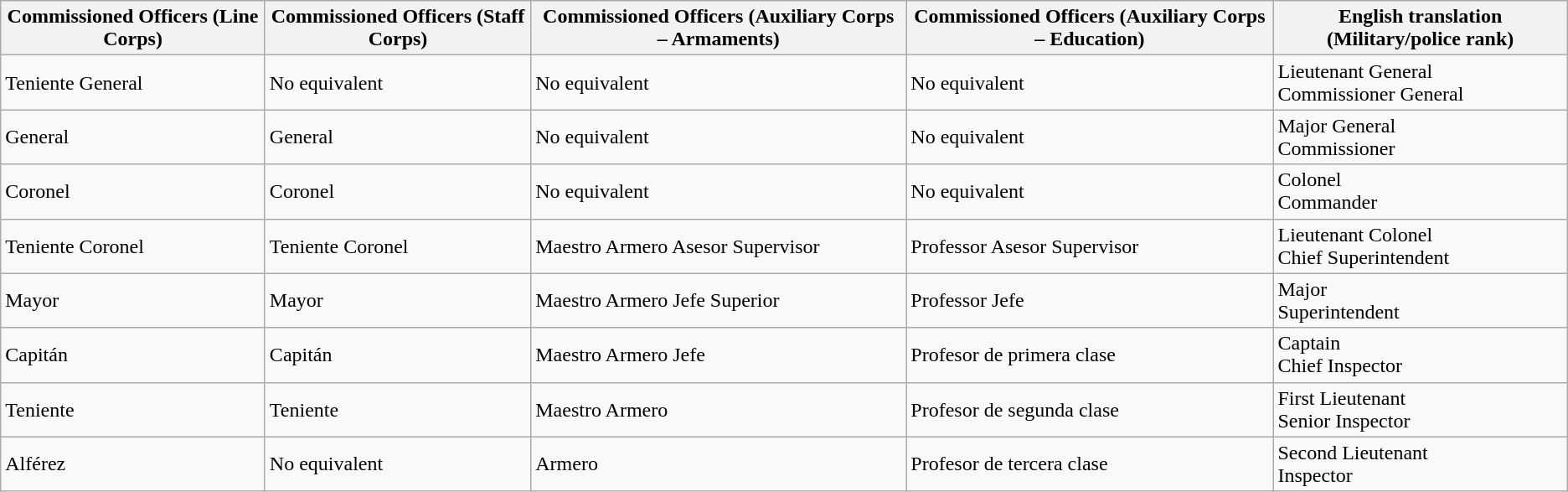<table class="wikitable" style="display: inline-table;">
<tr>
<th>Commissioned Officers (Line Corps)</th>
<th>Commissioned Officers (Staff Corps)</th>
<th>Commissioned Officers (Auxiliary Corps – Armaments)</th>
<th>Commissioned Officers (Auxiliary Corps – Education)</th>
<th>English translation (Military/police rank)</th>
</tr>
<tr>
<td>Teniente General</td>
<td>No equivalent</td>
<td>No equivalent</td>
<td>No equivalent</td>
<td>Lieutenant General<br>Commissioner General</td>
</tr>
<tr>
<td>General</td>
<td>General</td>
<td>No equivalent</td>
<td>No equivalent</td>
<td>Major General<br>Commissioner</td>
</tr>
<tr>
<td>Coronel</td>
<td>Coronel</td>
<td>No equivalent</td>
<td>No equivalent</td>
<td>Colonel<br>Commander</td>
</tr>
<tr>
<td>Teniente Coronel</td>
<td>Teniente Coronel</td>
<td>Maestro Armero Asesor Supervisor</td>
<td>Professor Asesor Supervisor</td>
<td>Lieutenant Colonel<br>Chief Superintendent</td>
</tr>
<tr>
<td>Mayor</td>
<td>Mayor</td>
<td>Maestro Armero Jefe Superior</td>
<td>Professor Jefe</td>
<td>Major <br> Superintendent</td>
</tr>
<tr>
<td>Capitán</td>
<td>Capitán</td>
<td>Maestro Armero Jefe</td>
<td>Profesor de primera clase</td>
<td>Captain<br>Chief Inspector</td>
</tr>
<tr>
<td>Teniente</td>
<td>Teniente</td>
<td>Maestro Armero</td>
<td>Profesor de segunda clase</td>
<td>First Lieutenant<br> Senior Inspector</td>
</tr>
<tr>
<td>Alférez</td>
<td>No equivalent</td>
<td>Armero</td>
<td>Profesor de tercera clase</td>
<td>Second Lieutenant<br>Inspector</td>
</tr>
</table>
